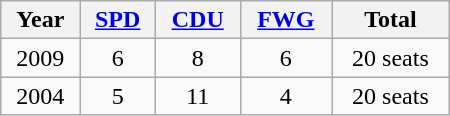<table class="wikitable" width="300">
<tr>
<th>Year</th>
<th><a href='#'>SPD</a></th>
<th><a href='#'>CDU</a></th>
<th><a href='#'>FWG</a></th>
<th>Total</th>
</tr>
<tr align="center">
<td>2009</td>
<td>6</td>
<td>8</td>
<td>6</td>
<td>20 seats</td>
</tr>
<tr align="center">
<td>2004</td>
<td>5</td>
<td>11</td>
<td>4</td>
<td>20 seats</td>
</tr>
</table>
